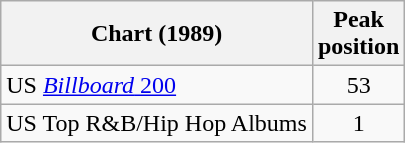<table class="wikitable">
<tr>
<th>Chart (1989)</th>
<th>Peak<br>position</th>
</tr>
<tr>
<td>US <a href='#'><em>Billboard</em> 200</a></td>
<td align="center">53</td>
</tr>
<tr>
<td>US Top R&B/Hip Hop Albums</td>
<td align="center">1</td>
</tr>
</table>
